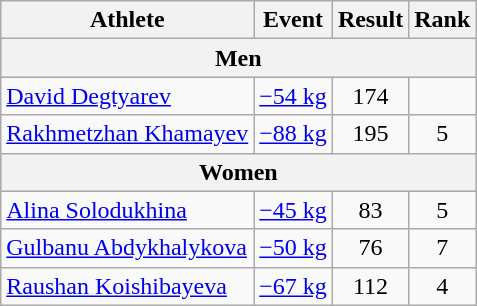<table class="wikitable" style="font-size:100%">
<tr>
<th>Athlete</th>
<th>Event</th>
<th>Result</th>
<th>Rank</th>
</tr>
<tr style="background:#9acdff;">
<th colspan=4>Men</th>
</tr>
<tr>
<td><a href='#'>David Degtyarev</a></td>
<td align=left><a href='#'>−54 kg</a></td>
<td align=center>174</td>
<td align=center></td>
</tr>
<tr>
<td><a href='#'>Rakhmetzhan Khamayev</a></td>
<td align=left><a href='#'>−88 kg</a></td>
<td align=center>195</td>
<td align=center>5</td>
</tr>
<tr style="background:#9acdff;">
<th colspan=4>Women</th>
</tr>
<tr>
<td><a href='#'>Alina Solodukhina</a></td>
<td align=left><a href='#'>−45 kg</a></td>
<td align=center>83</td>
<td align=center>5</td>
</tr>
<tr>
<td><a href='#'>Gulbanu Abdykhalykova</a></td>
<td align=left><a href='#'>−50 kg</a></td>
<td align=center>76</td>
<td align=center>7</td>
</tr>
<tr>
<td><a href='#'>Raushan Koishibayeva</a></td>
<td align=left><a href='#'>−67 kg</a></td>
<td align=center>112</td>
<td align=center>4</td>
</tr>
</table>
